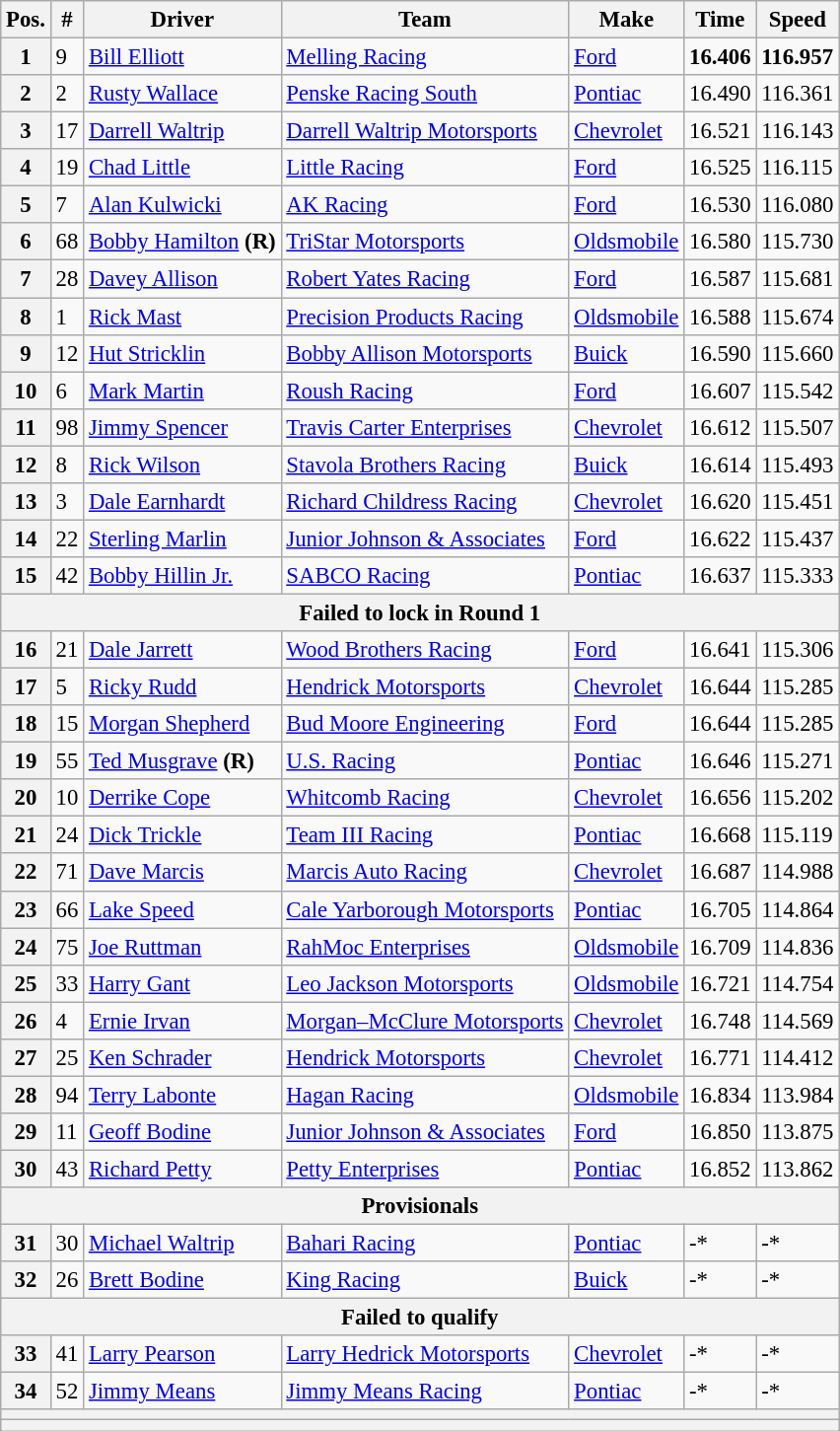<table class="wikitable" style="font-size:95%">
<tr>
<th>Pos.</th>
<th>#</th>
<th>Driver</th>
<th>Team</th>
<th>Make</th>
<th>Time</th>
<th>Speed</th>
</tr>
<tr>
<th>1</th>
<td>9</td>
<td><a href='#'>Bill Elliott</a></td>
<td><a href='#'>Melling Racing</a></td>
<td><a href='#'>Ford</a></td>
<td><strong>16.406</strong></td>
<td><strong>116.957</strong></td>
</tr>
<tr>
<th>2</th>
<td>2</td>
<td><a href='#'>Rusty Wallace</a></td>
<td><a href='#'>Penske Racing South</a></td>
<td><a href='#'>Pontiac</a></td>
<td>16.490</td>
<td>116.361</td>
</tr>
<tr>
<th>3</th>
<td>17</td>
<td><a href='#'>Darrell Waltrip</a></td>
<td><a href='#'>Darrell Waltrip Motorsports</a></td>
<td><a href='#'>Chevrolet</a></td>
<td>16.521</td>
<td>116.143</td>
</tr>
<tr>
<th>4</th>
<td>19</td>
<td><a href='#'>Chad Little</a></td>
<td><a href='#'>Little Racing</a></td>
<td><a href='#'>Ford</a></td>
<td>16.525</td>
<td>116.115</td>
</tr>
<tr>
<th>5</th>
<td>7</td>
<td><a href='#'>Alan Kulwicki</a></td>
<td><a href='#'>AK Racing</a></td>
<td><a href='#'>Ford</a></td>
<td>16.530</td>
<td>116.080</td>
</tr>
<tr>
<th>6</th>
<td>68</td>
<td><a href='#'>Bobby Hamilton</a> <strong>(R)</strong></td>
<td><a href='#'>TriStar Motorsports</a></td>
<td><a href='#'>Oldsmobile</a></td>
<td>16.580</td>
<td>115.730</td>
</tr>
<tr>
<th>7</th>
<td>28</td>
<td><a href='#'>Davey Allison</a></td>
<td><a href='#'>Robert Yates Racing</a></td>
<td><a href='#'>Ford</a></td>
<td>16.587</td>
<td>115.681</td>
</tr>
<tr>
<th>8</th>
<td>1</td>
<td><a href='#'>Rick Mast</a></td>
<td><a href='#'>Precision Products Racing</a></td>
<td><a href='#'>Oldsmobile</a></td>
<td>16.588</td>
<td>115.674</td>
</tr>
<tr>
<th>9</th>
<td>12</td>
<td><a href='#'>Hut Stricklin</a></td>
<td><a href='#'>Bobby Allison Motorsports</a></td>
<td><a href='#'>Buick</a></td>
<td>16.590</td>
<td>115.660</td>
</tr>
<tr>
<th>10</th>
<td>6</td>
<td><a href='#'>Mark Martin</a></td>
<td><a href='#'>Roush Racing</a></td>
<td><a href='#'>Ford</a></td>
<td>16.607</td>
<td>115.542</td>
</tr>
<tr>
<th>11</th>
<td>98</td>
<td><a href='#'>Jimmy Spencer</a></td>
<td><a href='#'>Travis Carter Enterprises</a></td>
<td><a href='#'>Chevrolet</a></td>
<td>16.612</td>
<td>115.507</td>
</tr>
<tr>
<th>12</th>
<td>8</td>
<td><a href='#'>Rick Wilson</a></td>
<td><a href='#'>Stavola Brothers Racing</a></td>
<td><a href='#'>Buick</a></td>
<td>16.614</td>
<td>115.493</td>
</tr>
<tr>
<th>13</th>
<td>3</td>
<td><a href='#'>Dale Earnhardt</a></td>
<td><a href='#'>Richard Childress Racing</a></td>
<td><a href='#'>Chevrolet</a></td>
<td>16.620</td>
<td>115.451</td>
</tr>
<tr>
<th>14</th>
<td>22</td>
<td><a href='#'>Sterling Marlin</a></td>
<td><a href='#'>Junior Johnson & Associates</a></td>
<td><a href='#'>Ford</a></td>
<td>16.622</td>
<td>115.437</td>
</tr>
<tr>
<th>15</th>
<td>42</td>
<td><a href='#'>Bobby Hillin Jr.</a></td>
<td><a href='#'>SABCO Racing</a></td>
<td><a href='#'>Pontiac</a></td>
<td>16.637</td>
<td>115.333</td>
</tr>
<tr>
<th colspan="7">Failed to lock in Round 1</th>
</tr>
<tr>
<th>16</th>
<td>21</td>
<td><a href='#'>Dale Jarrett</a></td>
<td><a href='#'>Wood Brothers Racing</a></td>
<td><a href='#'>Ford</a></td>
<td>16.641</td>
<td>115.306</td>
</tr>
<tr>
<th>17</th>
<td>5</td>
<td><a href='#'>Ricky Rudd</a></td>
<td><a href='#'>Hendrick Motorsports</a></td>
<td><a href='#'>Chevrolet</a></td>
<td>16.644</td>
<td>115.285</td>
</tr>
<tr>
<th>18</th>
<td>15</td>
<td><a href='#'>Morgan Shepherd</a></td>
<td><a href='#'>Bud Moore Engineering</a></td>
<td><a href='#'>Ford</a></td>
<td>16.644</td>
<td>115.285</td>
</tr>
<tr>
<th>19</th>
<td>55</td>
<td><a href='#'>Ted Musgrave</a> <strong>(R)</strong></td>
<td><a href='#'>U.S. Racing</a></td>
<td><a href='#'>Pontiac</a></td>
<td>16.646</td>
<td>115.271</td>
</tr>
<tr>
<th>20</th>
<td>10</td>
<td><a href='#'>Derrike Cope</a></td>
<td><a href='#'>Whitcomb Racing</a></td>
<td><a href='#'>Chevrolet</a></td>
<td>16.656</td>
<td>115.202</td>
</tr>
<tr>
<th>21</th>
<td>24</td>
<td><a href='#'>Dick Trickle</a></td>
<td><a href='#'>Team III Racing</a></td>
<td><a href='#'>Pontiac</a></td>
<td>16.668</td>
<td>115.119</td>
</tr>
<tr>
<th>22</th>
<td>71</td>
<td><a href='#'>Dave Marcis</a></td>
<td><a href='#'>Marcis Auto Racing</a></td>
<td><a href='#'>Chevrolet</a></td>
<td>16.687</td>
<td>114.988</td>
</tr>
<tr>
<th>23</th>
<td>66</td>
<td><a href='#'>Lake Speed</a></td>
<td><a href='#'>Cale Yarborough Motorsports</a></td>
<td><a href='#'>Pontiac</a></td>
<td>16.705</td>
<td>114.864</td>
</tr>
<tr>
<th>24</th>
<td>75</td>
<td><a href='#'>Joe Ruttman</a></td>
<td><a href='#'>RahMoc Enterprises</a></td>
<td><a href='#'>Oldsmobile</a></td>
<td>16.709</td>
<td>114.836</td>
</tr>
<tr>
<th>25</th>
<td>33</td>
<td><a href='#'>Harry Gant</a></td>
<td><a href='#'>Leo Jackson Motorsports</a></td>
<td><a href='#'>Oldsmobile</a></td>
<td>16.721</td>
<td>114.754</td>
</tr>
<tr>
<th>26</th>
<td>4</td>
<td><a href='#'>Ernie Irvan</a></td>
<td><a href='#'>Morgan–McClure Motorsports</a></td>
<td><a href='#'>Chevrolet</a></td>
<td>16.748</td>
<td>114.569</td>
</tr>
<tr>
<th>27</th>
<td>25</td>
<td><a href='#'>Ken Schrader</a></td>
<td><a href='#'>Hendrick Motorsports</a></td>
<td><a href='#'>Chevrolet</a></td>
<td>16.771</td>
<td>114.412</td>
</tr>
<tr>
<th>28</th>
<td>94</td>
<td><a href='#'>Terry Labonte</a></td>
<td><a href='#'>Hagan Racing</a></td>
<td><a href='#'>Oldsmobile</a></td>
<td>16.834</td>
<td>113.984</td>
</tr>
<tr>
<th>29</th>
<td>11</td>
<td><a href='#'>Geoff Bodine</a></td>
<td><a href='#'>Junior Johnson & Associates</a></td>
<td><a href='#'>Ford</a></td>
<td>16.850</td>
<td>113.875</td>
</tr>
<tr>
<th>30</th>
<td>43</td>
<td><a href='#'>Richard Petty</a></td>
<td><a href='#'>Petty Enterprises</a></td>
<td><a href='#'>Pontiac</a></td>
<td>16.852</td>
<td>113.862</td>
</tr>
<tr>
<th colspan="7">Provisionals</th>
</tr>
<tr>
<th>31</th>
<td>30</td>
<td><a href='#'>Michael Waltrip</a></td>
<td><a href='#'>Bahari Racing</a></td>
<td><a href='#'>Pontiac</a></td>
<td>-*</td>
<td>-*</td>
</tr>
<tr>
<th>32</th>
<td>26</td>
<td><a href='#'>Brett Bodine</a></td>
<td><a href='#'>King Racing</a></td>
<td><a href='#'>Buick</a></td>
<td>-*</td>
<td>-*</td>
</tr>
<tr>
<th colspan="7">Failed to qualify</th>
</tr>
<tr>
<th>33</th>
<td>41</td>
<td><a href='#'>Larry Pearson</a></td>
<td><a href='#'>Larry Hedrick Motorsports</a></td>
<td><a href='#'>Chevrolet</a></td>
<td>-*</td>
<td>-*</td>
</tr>
<tr>
<th>34</th>
<td>52</td>
<td><a href='#'>Jimmy Means</a></td>
<td><a href='#'>Jimmy Means Racing</a></td>
<td><a href='#'>Pontiac</a></td>
<td>-*</td>
<td>-*</td>
</tr>
<tr>
<th colspan="7"></th>
</tr>
<tr>
<th colspan="7"></th>
</tr>
</table>
